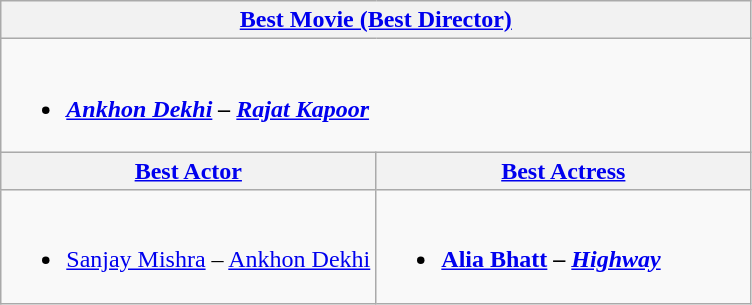<table class="wikitable">
<tr>
<th colspan=2><a href='#'>Best Movie (Best Director)</a></th>
</tr>
<tr>
<td colspan=2><br><ul><li><strong><em><a href='#'>Ankhon Dekhi</a><em> – <a href='#'>Rajat Kapoor</a><strong></li></ul></td>
</tr>
<tr>
<th style="vertical-align:top; width:50%;"><a href='#'>Best Actor</a></th>
<th style="vertical-align:top; width:50%;"><a href='#'>Best Actress</a></th>
</tr>
<tr>
<td><br><ul><li></strong><a href='#'>Sanjay Mishra</a> – </em><a href='#'>Ankhon Dekhi</a></em></strong></li></ul></td>
<td><br><ul><li><strong><a href='#'>Alia Bhatt</a> – <em><a href='#'>Highway</a><strong><em></li></ul></td>
</tr>
</table>
